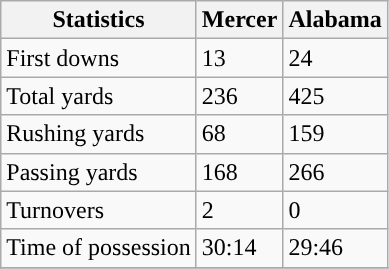<table class="wikitable" style="float: left;">
<tr>
<th>Statistics</th>
<th>Mercer</th>
<th>Alabama</th>
</tr>
<tr>
<td>First downs</td>
<td>13</td>
<td>24</td>
</tr>
<tr>
<td>Total yards</td>
<td>236</td>
<td>425</td>
</tr>
<tr>
<td>Rushing yards</td>
<td>68</td>
<td>159</td>
</tr>
<tr>
<td>Passing yards</td>
<td>168</td>
<td>266</td>
</tr>
<tr>
<td>Turnovers</td>
<td>2</td>
<td>0</td>
</tr>
<tr>
<td>Time of possession</td>
<td>30:14</td>
<td>29:46</td>
</tr>
<tr>
</tr>
</table>
